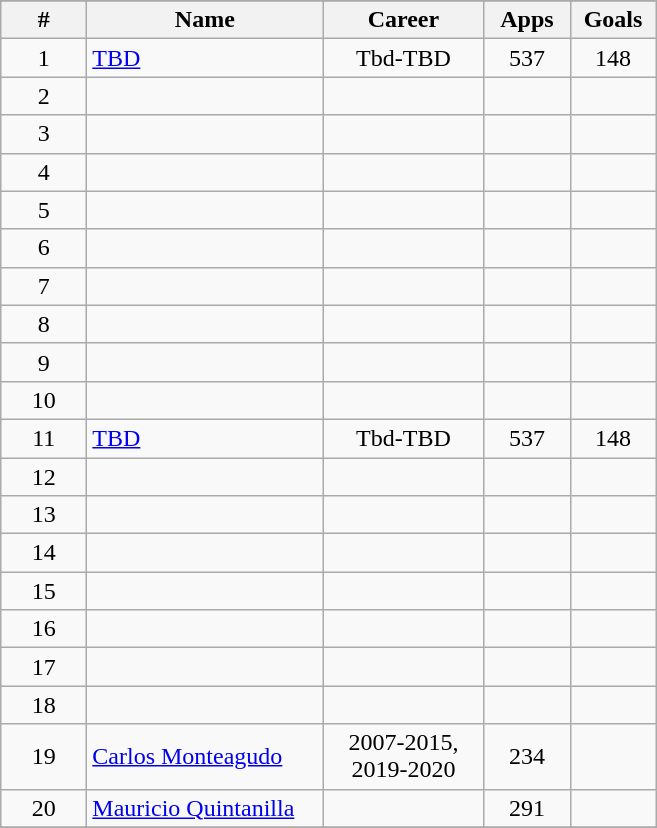<table class="wikitable" style="text-align: center;">
<tr>
</tr>
<tr>
<th width=50px>#</th>
<th width=150px>Name</th>
<th width=100px>Career</th>
<th width=50px>Apps</th>
<th width=50px>Goals</th>
</tr>
<tr>
<td>1</td>
<td align=left><a href='#'>TBD</a></td>
<td>Tbd-TBD</td>
<td>537</td>
<td>148</td>
</tr>
<tr>
<td>2</td>
<td align=left></td>
<td></td>
<td></td>
<td></td>
</tr>
<tr>
<td>3</td>
<td align=left></td>
<td></td>
<td></td>
<td></td>
</tr>
<tr>
<td>4</td>
<td align=left></td>
<td></td>
<td></td>
<td></td>
</tr>
<tr>
<td>5</td>
<td align=left></td>
<td></td>
<td></td>
<td></td>
</tr>
<tr>
<td>6</td>
<td align=left></td>
<td></td>
<td></td>
<td></td>
</tr>
<tr>
<td>7</td>
<td align=left></td>
<td></td>
<td></td>
<td></td>
</tr>
<tr>
<td>8</td>
<td align=left></td>
<td></td>
<td></td>
<td></td>
</tr>
<tr>
<td>9</td>
<td align=left></td>
<td></td>
<td></td>
<td></td>
</tr>
<tr>
<td>10</td>
<td align=left></td>
<td></td>
<td></td>
<td></td>
</tr>
<tr>
<td>11</td>
<td align=left><a href='#'>TBD</a></td>
<td>Tbd-TBD</td>
<td>537</td>
<td>148</td>
</tr>
<tr>
<td>12</td>
<td align=left></td>
<td></td>
<td></td>
<td></td>
</tr>
<tr>
<td>13</td>
<td align=left></td>
<td></td>
<td></td>
<td></td>
</tr>
<tr>
<td>14</td>
<td align=left></td>
<td></td>
<td></td>
<td></td>
</tr>
<tr>
<td>15</td>
<td align=left></td>
<td></td>
<td></td>
<td></td>
</tr>
<tr>
<td>16</td>
<td align=left></td>
<td></td>
<td></td>
<td></td>
</tr>
<tr>
<td>17</td>
<td align=left></td>
<td></td>
<td></td>
<td></td>
</tr>
<tr>
<td>18</td>
<td align=left></td>
<td></td>
<td></td>
<td></td>
</tr>
<tr>
<td>19</td>
<td align=left><a href='#'>Carlos Monteagudo</a></td>
<td>2007-2015, 2019-2020</td>
<td>234</td>
<td></td>
</tr>
<tr>
<td>20</td>
<td align=left><a href='#'>Mauricio Quintanilla</a></td>
<td></td>
<td>291</td>
<td></td>
</tr>
<tr>
</tr>
</table>
